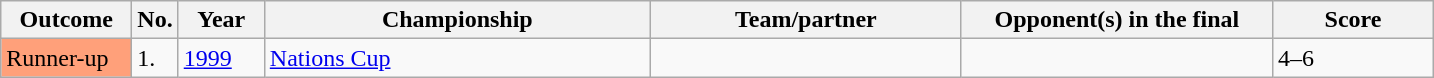<table class="sortable wikitable">
<tr>
<th width="80">Outcome</th>
<th width="20">No.</th>
<th width="50">Year</th>
<th width="250">Championship</th>
<th width="200">Team/partner</th>
<th width="200">Opponent(s) in the final</th>
<th width="100">Score</th>
</tr>
<tr>
<td style="background:#ffa07a;">Runner-up</td>
<td>1.</td>
<td><a href='#'>1999</a></td>
<td><a href='#'>Nations Cup</a></td>
<td></td>
<td></td>
<td>4–6</td>
</tr>
</table>
